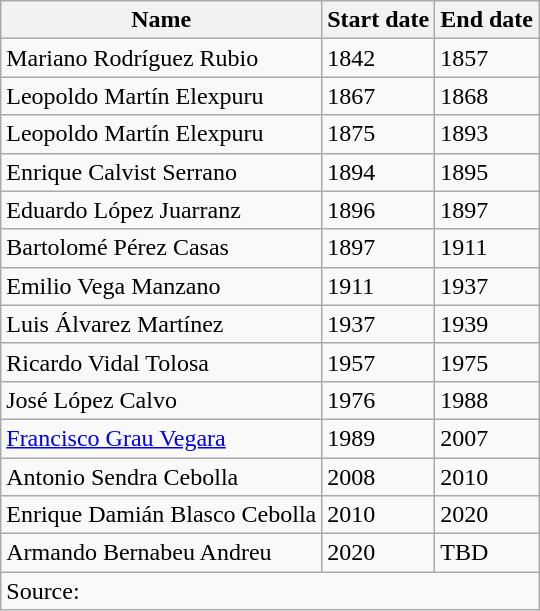<table class="wikitable">
<tr>
<th>Name</th>
<th>Start date</th>
<th>End date</th>
</tr>
<tr>
<td>Mariano Rodríguez Rubio</td>
<td>1842</td>
<td>1857</td>
</tr>
<tr>
<td>Leopoldo Martín Elexpuru</td>
<td>1867</td>
<td>1868</td>
</tr>
<tr>
<td>Leopoldo Martín Elexpuru</td>
<td>1875</td>
<td>1893</td>
</tr>
<tr>
<td>Enrique Calvist Serrano</td>
<td>1894</td>
<td>1895</td>
</tr>
<tr>
<td>Eduardo López Juarranz</td>
<td>1896</td>
<td>1897</td>
</tr>
<tr>
<td>Bartolomé Pérez Casas</td>
<td>1897</td>
<td>1911</td>
</tr>
<tr>
<td>Emilio Vega Manzano</td>
<td>1911</td>
<td>1937</td>
</tr>
<tr>
<td>Luis Álvarez Martínez</td>
<td>1937</td>
<td>1939</td>
</tr>
<tr>
<td>Ricardo Vidal Tolosa</td>
<td>1957</td>
<td>1975</td>
</tr>
<tr>
<td>José López Calvo</td>
<td>1976</td>
<td>1988</td>
</tr>
<tr>
<td><a href='#'>Francisco Grau Vegara</a></td>
<td>1989</td>
<td>2007</td>
</tr>
<tr>
<td>Antonio Sendra Cebolla</td>
<td>2008</td>
<td>2010</td>
</tr>
<tr>
<td>Enrique Damián Blasco Cebolla</td>
<td>2010</td>
<td>2020</td>
</tr>
<tr>
<td>Armando Bernabeu Andreu</td>
<td>2020</td>
<td>TBD</td>
</tr>
<tr>
<td colspan="3">Source:</td>
</tr>
</table>
